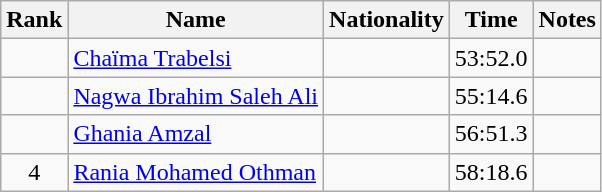<table class="wikitable sortable" style="text-align:center">
<tr>
<th>Rank</th>
<th>Name</th>
<th>Nationality</th>
<th>Time</th>
<th>Notes</th>
</tr>
<tr>
<td></td>
<td align=left><a href='#'>Chaïma Trabelsi</a></td>
<td align=left></td>
<td>53:52.0</td>
<td></td>
</tr>
<tr>
<td></td>
<td align=left><a href='#'>Nagwa Ibrahim Saleh Ali</a></td>
<td align=left></td>
<td>55:14.6</td>
<td></td>
</tr>
<tr>
<td></td>
<td align=left><a href='#'>Ghania Amzal</a></td>
<td align=left></td>
<td>56:51.3</td>
<td></td>
</tr>
<tr>
<td>4</td>
<td align=left><a href='#'>Rania Mohamed Othman</a></td>
<td align=left></td>
<td>58:18.6</td>
<td></td>
</tr>
</table>
